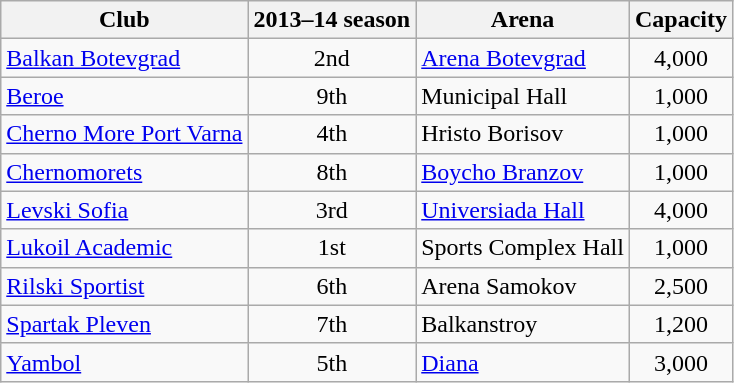<table class="wikitable sortable" style="text-align:center;">
<tr>
<th>Club</th>
<th>2013–14 season</th>
<th>Arena</th>
<th>Capacity</th>
</tr>
<tr>
<td style="text-align:left;"><a href='#'>Balkan Botevgrad</a></td>
<td>2nd</td>
<td style="text-align:left;"><a href='#'>Arena Botevgrad</a></td>
<td>4,000</td>
</tr>
<tr>
<td style="text-align:left;"><a href='#'>Beroe</a></td>
<td>9th</td>
<td style="text-align:left;">Municipal Hall</td>
<td>1,000</td>
</tr>
<tr>
<td style="text-align:left;"><a href='#'>Cherno More Port Varna</a></td>
<td>4th</td>
<td style="text-align:left;">Hristo Borisov</td>
<td>1,000</td>
</tr>
<tr>
<td style="text-align:left;"><a href='#'>Chernomorets</a></td>
<td>8th</td>
<td style="text-align:left;"><a href='#'>Boycho Branzov</a></td>
<td>1,000</td>
</tr>
<tr>
<td style="text-align:left;"><a href='#'>Levski Sofia</a></td>
<td>3rd</td>
<td style="text-align:left;"><a href='#'>Universiada Hall</a></td>
<td>4,000</td>
</tr>
<tr>
<td style="text-align:left;"><a href='#'>Lukoil Academic</a></td>
<td>1st</td>
<td style="text-align:left;">Sports Complex Hall</td>
<td>1,000</td>
</tr>
<tr>
<td style="text-align:left;"><a href='#'>Rilski Sportist</a></td>
<td>6th</td>
<td style="text-align:left;">Arena Samokov</td>
<td>2,500</td>
</tr>
<tr>
<td style="text-align:left;"><a href='#'>Spartak Pleven</a></td>
<td>7th</td>
<td style="text-align:left;">Balkanstroy</td>
<td>1,200</td>
</tr>
<tr>
<td style="text-align:left;"><a href='#'>Yambol</a></td>
<td>5th</td>
<td style="text-align:left;"><a href='#'>Diana</a></td>
<td>3,000</td>
</tr>
</table>
